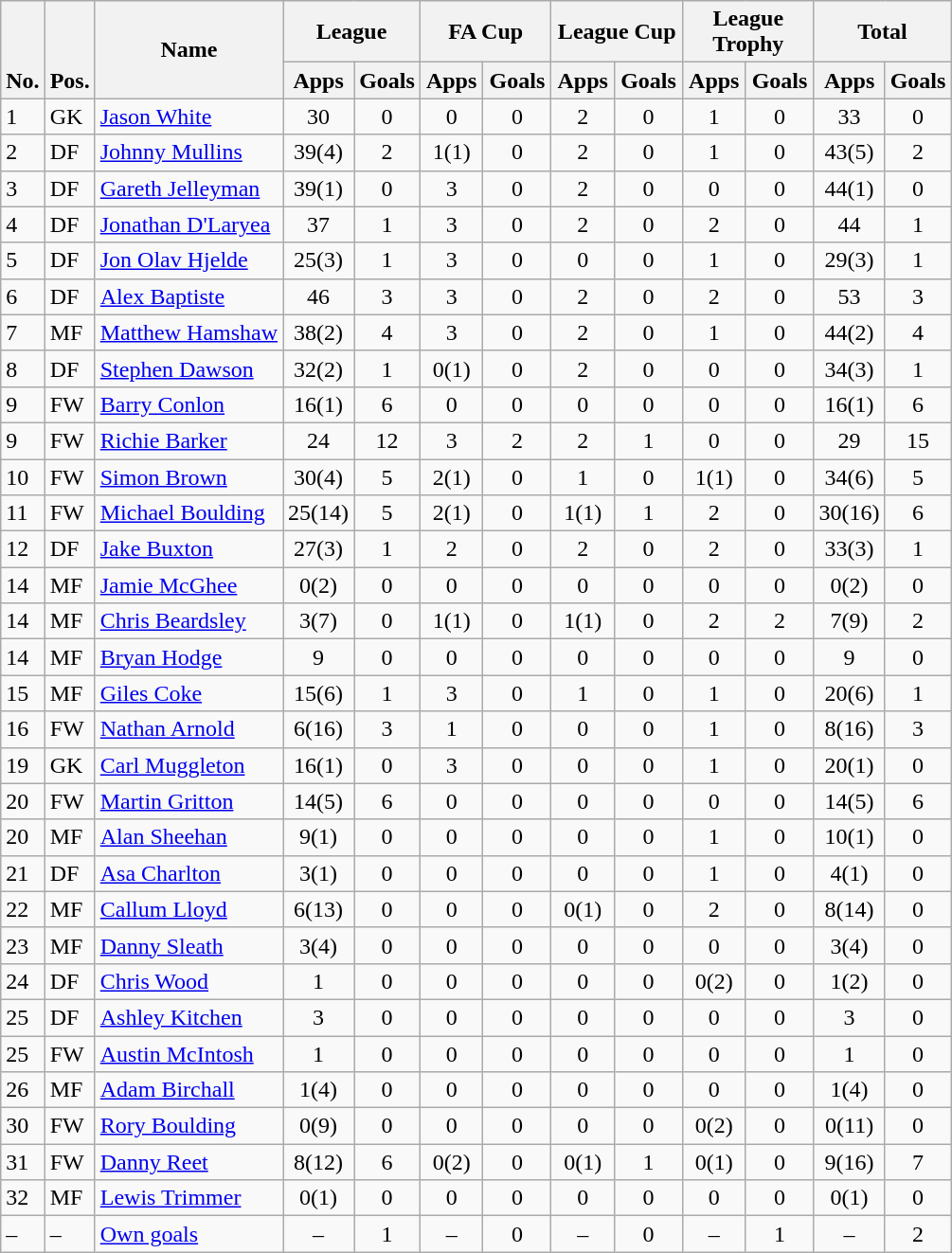<table class="wikitable" style="text-align:center">
<tr>
<th rowspan="2" valign="bottom">No.</th>
<th rowspan="2" valign="bottom">Pos.</th>
<th rowspan="2">Name</th>
<th colspan="2" width="85">League</th>
<th colspan="2" width="85">FA Cup</th>
<th colspan="2" width="85">League Cup</th>
<th colspan="2" width="85">League Trophy</th>
<th colspan="2" width="85">Total</th>
</tr>
<tr>
<th>Apps</th>
<th>Goals</th>
<th>Apps</th>
<th>Goals</th>
<th>Apps</th>
<th>Goals</th>
<th>Apps</th>
<th>Goals</th>
<th>Apps</th>
<th>Goals</th>
</tr>
<tr>
<td align="left">1</td>
<td align="left">GK</td>
<td align="left"> <a href='#'>Jason White</a></td>
<td>30</td>
<td>0</td>
<td>0</td>
<td>0</td>
<td>2</td>
<td>0</td>
<td>1</td>
<td>0</td>
<td>33</td>
<td>0</td>
</tr>
<tr>
<td align="left">2</td>
<td align="left">DF</td>
<td align="left"> <a href='#'>Johnny Mullins</a></td>
<td>39(4)</td>
<td>2</td>
<td>1(1)</td>
<td>0</td>
<td>2</td>
<td>0</td>
<td>1</td>
<td>0</td>
<td>43(5)</td>
<td>2</td>
</tr>
<tr>
<td align="left">3</td>
<td align="left">DF</td>
<td align="left"> <a href='#'>Gareth Jelleyman</a></td>
<td>39(1)</td>
<td>0</td>
<td>3</td>
<td>0</td>
<td>2</td>
<td>0</td>
<td>0</td>
<td>0</td>
<td>44(1)</td>
<td>0</td>
</tr>
<tr>
<td align="left">4</td>
<td align="left">DF</td>
<td align="left"> <a href='#'>Jonathan D'Laryea</a></td>
<td>37</td>
<td>1</td>
<td>3</td>
<td>0</td>
<td>2</td>
<td>0</td>
<td>2</td>
<td>0</td>
<td>44</td>
<td>1</td>
</tr>
<tr>
<td align="left">5</td>
<td align="left">DF</td>
<td align="left"> <a href='#'>Jon Olav Hjelde</a></td>
<td>25(3)</td>
<td>1</td>
<td>3</td>
<td>0</td>
<td>0</td>
<td>0</td>
<td>1</td>
<td>0</td>
<td>29(3)</td>
<td>1</td>
</tr>
<tr>
<td align="left">6</td>
<td align="left">DF</td>
<td align="left"> <a href='#'>Alex Baptiste</a></td>
<td>46</td>
<td>3</td>
<td>3</td>
<td>0</td>
<td>2</td>
<td>0</td>
<td>2</td>
<td>0</td>
<td>53</td>
<td>3</td>
</tr>
<tr>
<td align="left">7</td>
<td align="left">MF</td>
<td align="left"> <a href='#'>Matthew Hamshaw</a></td>
<td>38(2)</td>
<td>4</td>
<td>3</td>
<td>0</td>
<td>2</td>
<td>0</td>
<td>1</td>
<td>0</td>
<td>44(2)</td>
<td>4</td>
</tr>
<tr>
<td align="left">8</td>
<td align="left">DF</td>
<td align="left"> <a href='#'>Stephen Dawson</a></td>
<td>32(2)</td>
<td>1</td>
<td>0(1)</td>
<td>0</td>
<td>2</td>
<td>0</td>
<td>0</td>
<td>0</td>
<td>34(3)</td>
<td>1</td>
</tr>
<tr>
<td align="left">9</td>
<td align="left">FW</td>
<td align="left"> <a href='#'>Barry Conlon</a></td>
<td>16(1)</td>
<td>6</td>
<td>0</td>
<td>0</td>
<td>0</td>
<td>0</td>
<td>0</td>
<td>0</td>
<td>16(1)</td>
<td>6</td>
</tr>
<tr>
<td align="left">9</td>
<td align="left">FW</td>
<td align="left"> <a href='#'>Richie Barker</a></td>
<td>24</td>
<td>12</td>
<td>3</td>
<td>2</td>
<td>2</td>
<td>1</td>
<td>0</td>
<td>0</td>
<td>29</td>
<td>15</td>
</tr>
<tr>
<td align="left">10</td>
<td align="left">FW</td>
<td align="left"> <a href='#'>Simon Brown</a></td>
<td>30(4)</td>
<td>5</td>
<td>2(1)</td>
<td>0</td>
<td>1</td>
<td>0</td>
<td>1(1)</td>
<td>0</td>
<td>34(6)</td>
<td>5</td>
</tr>
<tr>
<td align="left">11</td>
<td align="left">FW</td>
<td align="left"> <a href='#'>Michael Boulding</a></td>
<td>25(14)</td>
<td>5</td>
<td>2(1)</td>
<td>0</td>
<td>1(1)</td>
<td>1</td>
<td>2</td>
<td>0</td>
<td>30(16)</td>
<td>6</td>
</tr>
<tr>
<td align="left">12</td>
<td align="left">DF</td>
<td align="left"> <a href='#'>Jake Buxton</a></td>
<td>27(3)</td>
<td>1</td>
<td>2</td>
<td>0</td>
<td>2</td>
<td>0</td>
<td>2</td>
<td>0</td>
<td>33(3)</td>
<td>1</td>
</tr>
<tr>
<td align="left">14</td>
<td align="left">MF</td>
<td align="left"> <a href='#'>Jamie McGhee</a></td>
<td>0(2)</td>
<td>0</td>
<td>0</td>
<td>0</td>
<td>0</td>
<td>0</td>
<td>0</td>
<td>0</td>
<td>0(2)</td>
<td>0</td>
</tr>
<tr>
<td align="left">14</td>
<td align="left">MF</td>
<td align="left"> <a href='#'>Chris Beardsley</a></td>
<td>3(7)</td>
<td>0</td>
<td>1(1)</td>
<td>0</td>
<td>1(1)</td>
<td>0</td>
<td>2</td>
<td>2</td>
<td>7(9)</td>
<td>2</td>
</tr>
<tr>
<td align="left">14</td>
<td align="left">MF</td>
<td align="left"> <a href='#'>Bryan Hodge</a></td>
<td>9</td>
<td>0</td>
<td>0</td>
<td>0</td>
<td>0</td>
<td>0</td>
<td>0</td>
<td>0</td>
<td>9</td>
<td>0</td>
</tr>
<tr>
<td align="left">15</td>
<td align="left">MF</td>
<td align="left"> <a href='#'>Giles Coke</a></td>
<td>15(6)</td>
<td>1</td>
<td>3</td>
<td>0</td>
<td>1</td>
<td>0</td>
<td>1</td>
<td>0</td>
<td>20(6)</td>
<td>1</td>
</tr>
<tr>
<td align="left">16</td>
<td align="left">FW</td>
<td align="left"> <a href='#'>Nathan Arnold</a></td>
<td>6(16)</td>
<td>3</td>
<td>1</td>
<td>0</td>
<td>0</td>
<td>0</td>
<td>1</td>
<td>0</td>
<td>8(16)</td>
<td>3</td>
</tr>
<tr>
<td align="left">19</td>
<td align="left">GK</td>
<td align="left"> <a href='#'>Carl Muggleton</a></td>
<td>16(1)</td>
<td>0</td>
<td>3</td>
<td>0</td>
<td>0</td>
<td>0</td>
<td>1</td>
<td>0</td>
<td>20(1)</td>
<td>0</td>
</tr>
<tr>
<td align="left">20</td>
<td align="left">FW</td>
<td align="left"> <a href='#'>Martin Gritton</a></td>
<td>14(5)</td>
<td>6</td>
<td>0</td>
<td>0</td>
<td>0</td>
<td>0</td>
<td>0</td>
<td>0</td>
<td>14(5)</td>
<td>6</td>
</tr>
<tr>
<td align="left">20</td>
<td align="left">MF</td>
<td align="left"> <a href='#'>Alan Sheehan</a></td>
<td>9(1)</td>
<td>0</td>
<td>0</td>
<td>0</td>
<td>0</td>
<td>0</td>
<td>1</td>
<td>0</td>
<td>10(1)</td>
<td>0</td>
</tr>
<tr>
<td align="left">21</td>
<td align="left">DF</td>
<td align="left"> <a href='#'>Asa Charlton</a></td>
<td>3(1)</td>
<td>0</td>
<td>0</td>
<td>0</td>
<td>0</td>
<td>0</td>
<td>1</td>
<td>0</td>
<td>4(1)</td>
<td>0</td>
</tr>
<tr>
<td align="left">22</td>
<td align="left">MF</td>
<td align="left"> <a href='#'>Callum Lloyd</a></td>
<td>6(13)</td>
<td>0</td>
<td>0</td>
<td>0</td>
<td>0(1)</td>
<td>0</td>
<td>2</td>
<td>0</td>
<td>8(14)</td>
<td>0</td>
</tr>
<tr>
<td align="left">23</td>
<td align="left">MF</td>
<td align="left"> <a href='#'>Danny Sleath</a></td>
<td>3(4)</td>
<td>0</td>
<td>0</td>
<td>0</td>
<td>0</td>
<td>0</td>
<td>0</td>
<td>0</td>
<td>3(4)</td>
<td>0</td>
</tr>
<tr>
<td align="left">24</td>
<td align="left">DF</td>
<td align="left"> <a href='#'>Chris Wood</a></td>
<td>1</td>
<td>0</td>
<td>0</td>
<td>0</td>
<td>0</td>
<td>0</td>
<td>0(2)</td>
<td>0</td>
<td>1(2)</td>
<td>0</td>
</tr>
<tr>
<td align="left">25</td>
<td align="left">DF</td>
<td align="left"> <a href='#'>Ashley Kitchen</a></td>
<td>3</td>
<td>0</td>
<td>0</td>
<td>0</td>
<td>0</td>
<td>0</td>
<td>0</td>
<td>0</td>
<td>3</td>
<td>0</td>
</tr>
<tr>
<td align="left">25</td>
<td align="left">FW</td>
<td align="left"> <a href='#'>Austin McIntosh</a></td>
<td>1</td>
<td>0</td>
<td>0</td>
<td>0</td>
<td>0</td>
<td>0</td>
<td>0</td>
<td>0</td>
<td>1</td>
<td>0</td>
</tr>
<tr>
<td align="left">26</td>
<td align="left">MF</td>
<td align="left"> <a href='#'>Adam Birchall</a></td>
<td>1(4)</td>
<td>0</td>
<td>0</td>
<td>0</td>
<td>0</td>
<td>0</td>
<td>0</td>
<td>0</td>
<td>1(4)</td>
<td>0</td>
</tr>
<tr>
<td align="left">30</td>
<td align="left">FW</td>
<td align="left"> <a href='#'>Rory Boulding</a></td>
<td>0(9)</td>
<td>0</td>
<td>0</td>
<td>0</td>
<td>0</td>
<td>0</td>
<td>0(2)</td>
<td>0</td>
<td>0(11)</td>
<td>0</td>
</tr>
<tr>
<td align="left">31</td>
<td align="left">FW</td>
<td align="left"> <a href='#'>Danny Reet</a></td>
<td>8(12)</td>
<td>6</td>
<td>0(2)</td>
<td>0</td>
<td>0(1)</td>
<td>1</td>
<td>0(1)</td>
<td>0</td>
<td>9(16)</td>
<td>7</td>
</tr>
<tr>
<td align="left">32</td>
<td align="left">MF</td>
<td align="left"> <a href='#'>Lewis Trimmer</a></td>
<td>0(1)</td>
<td>0</td>
<td>0</td>
<td>0</td>
<td>0</td>
<td>0</td>
<td>0</td>
<td>0</td>
<td>0(1)</td>
<td>0</td>
</tr>
<tr>
<td align="left">–</td>
<td align="left">–</td>
<td align="left"><a href='#'>Own goals</a></td>
<td>–</td>
<td>1</td>
<td>–</td>
<td>0</td>
<td>–</td>
<td>0</td>
<td>–</td>
<td>1</td>
<td>–</td>
<td>2</td>
</tr>
</table>
